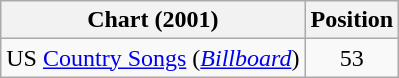<table class="wikitable sortable">
<tr>
<th scope="col">Chart (2001)</th>
<th scope="col">Position</th>
</tr>
<tr>
<td>US <a href='#'>Country Songs</a> (<em><a href='#'>Billboard</a></em>)</td>
<td align="center">53</td>
</tr>
</table>
